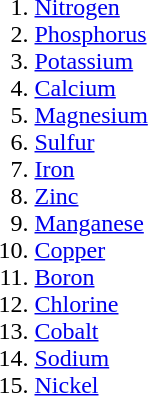<table>
<tr>
<td><br><ol><li><a href='#'>Nitrogen</a></li><li><a href='#'>Phosphorus</a></li><li><a href='#'>Potassium</a></li><li><a href='#'>Calcium</a></li><li><a href='#'>Magnesium</a></li><li><a href='#'>Sulfur</a></li><li><a href='#'>Iron</a></li><li><a href='#'>Zinc</a></li><li><a href='#'>Manganese</a></li><li><a href='#'>Copper</a></li><li><a href='#'>Boron</a></li><li><a href='#'>Chlorine</a></li><li><a href='#'>Cobalt</a></li><li><a href='#'>Sodium</a></li><li><a href='#'>Nickel</a></li></ol></td>
</tr>
</table>
